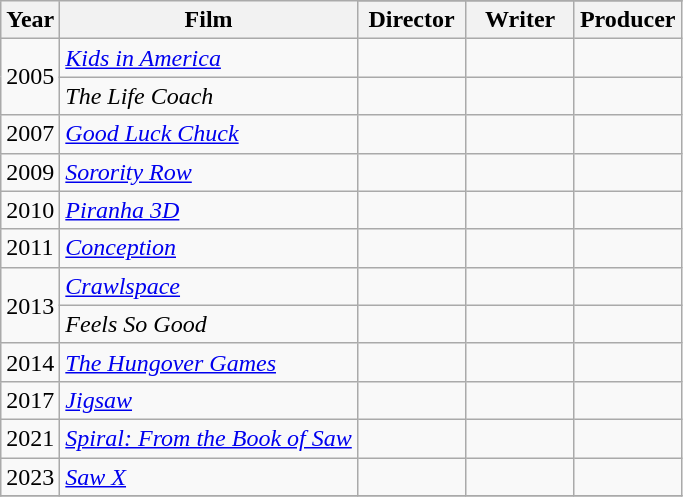<table class="wikitable">
<tr>
<th rowspan=2 style="width 33:px;">Year</th>
<th rowspan=2>Film</th>
</tr>
<tr>
<th width=65>Director</th>
<th width=65>Writer</th>
<th>Producer</th>
</tr>
<tr>
<td rowspan=2>2005</td>
<td><em><a href='#'>Kids in America</a></em></td>
<td></td>
<td></td>
<td></td>
</tr>
<tr>
<td><em>The Life Coach</em></td>
<td></td>
<td></td>
<td></td>
</tr>
<tr>
<td>2007</td>
<td><em><a href='#'>Good Luck Chuck</a></em></td>
<td></td>
<td></td>
<td></td>
</tr>
<tr>
<td>2009</td>
<td><em><a href='#'>Sorority Row</a></em></td>
<td></td>
<td></td>
<td></td>
</tr>
<tr>
<td>2010</td>
<td><em><a href='#'>Piranha 3D</a></em></td>
<td></td>
<td></td>
<td></td>
</tr>
<tr>
<td>2011</td>
<td><em><a href='#'>Conception</a></em></td>
<td></td>
<td></td>
<td></td>
</tr>
<tr>
<td rowspan=2>2013</td>
<td><em><a href='#'>Crawlspace</a></em></td>
<td></td>
<td></td>
<td></td>
</tr>
<tr>
<td><em>Feels So Good</em></td>
<td></td>
<td></td>
<td></td>
</tr>
<tr>
<td>2014</td>
<td><em><a href='#'>The Hungover Games</a></em></td>
<td></td>
<td></td>
<td></td>
</tr>
<tr>
<td>2017</td>
<td><em><a href='#'>Jigsaw</a></em></td>
<td></td>
<td></td>
<td></td>
</tr>
<tr>
<td>2021</td>
<td><em><a href='#'>Spiral: From the Book of Saw</a></em></td>
<td></td>
<td></td>
<td></td>
</tr>
<tr>
<td>2023</td>
<td><em><a href='#'>Saw X</a></em></td>
<td></td>
<td></td>
<td></td>
</tr>
<tr>
</tr>
</table>
